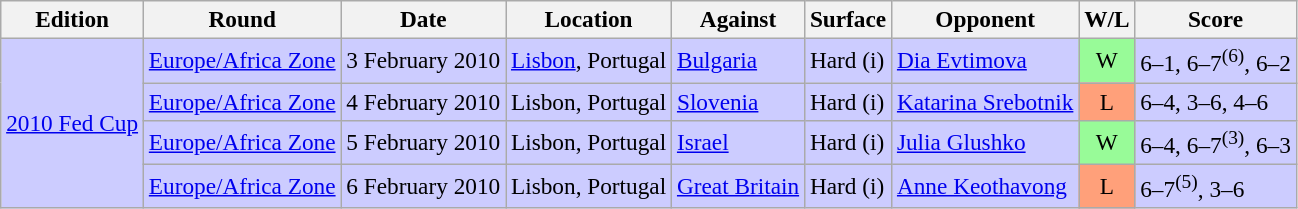<table class=wikitable style=font-size:97%>
<tr>
<th>Edition</th>
<th>Round</th>
<th>Date</th>
<th>Location</th>
<th>Against</th>
<th>Surface</th>
<th>Opponent</th>
<th>W/L</th>
<th>Score</th>
</tr>
<tr style="background:#ccccff;">
<td rowspan="4"><a href='#'>2010 Fed Cup</a></td>
<td><a href='#'>Europe/Africa Zone</a></td>
<td>3 February 2010</td>
<td><a href='#'>Lisbon</a>, Portugal</td>
<td> <a href='#'>Bulgaria</a></td>
<td>Hard (i)</td>
<td> <a href='#'>Dia Evtimova</a></td>
<td style="text-align:center; background:#98fb98;">W</td>
<td>6–1, 6–7<sup>(6)</sup>, 6–2</td>
</tr>
<tr style="background:#ccccff;">
<td><a href='#'>Europe/Africa Zone</a></td>
<td>4 February 2010</td>
<td>Lisbon, Portugal</td>
<td> <a href='#'>Slovenia</a></td>
<td>Hard (i)</td>
<td> <a href='#'>Katarina Srebotnik</a></td>
<td style="text-align:center; background:#ffa07a;">L</td>
<td>6–4, 3–6, 4–6</td>
</tr>
<tr style="background:#ccccff;">
<td><a href='#'>Europe/Africa Zone</a></td>
<td>5 February 2010</td>
<td>Lisbon, Portugal</td>
<td> <a href='#'>Israel</a></td>
<td>Hard (i)</td>
<td> <a href='#'>Julia Glushko</a></td>
<td style="text-align:center; background:#98fb98;">W</td>
<td>6–4, 6–7<sup>(3)</sup>, 6–3</td>
</tr>
<tr style="background:#ccccff;">
<td><a href='#'>Europe/Africa Zone</a></td>
<td>6 February 2010</td>
<td>Lisbon, Portugal</td>
<td> <a href='#'>Great Britain</a></td>
<td>Hard (i)</td>
<td> <a href='#'>Anne Keothavong</a></td>
<td style="text-align:center; background:#ffa07a;">L</td>
<td>6–7<sup>(5)</sup>, 3–6</td>
</tr>
</table>
